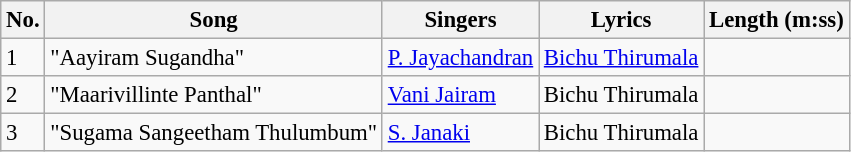<table class="wikitable" style="font-size:95%;">
<tr>
<th>No.</th>
<th>Song</th>
<th>Singers</th>
<th>Lyrics</th>
<th>Length (m:ss)</th>
</tr>
<tr>
<td>1</td>
<td>"Aayiram Sugandha"</td>
<td><a href='#'>P. Jayachandran</a></td>
<td><a href='#'>Bichu Thirumala</a></td>
<td></td>
</tr>
<tr>
<td>2</td>
<td>"Maarivillinte Panthal"</td>
<td><a href='#'>Vani Jairam</a></td>
<td>Bichu Thirumala</td>
<td></td>
</tr>
<tr>
<td>3</td>
<td>"Sugama Sangeetham Thulumbum"</td>
<td><a href='#'>S. Janaki</a></td>
<td>Bichu Thirumala</td>
<td></td>
</tr>
</table>
